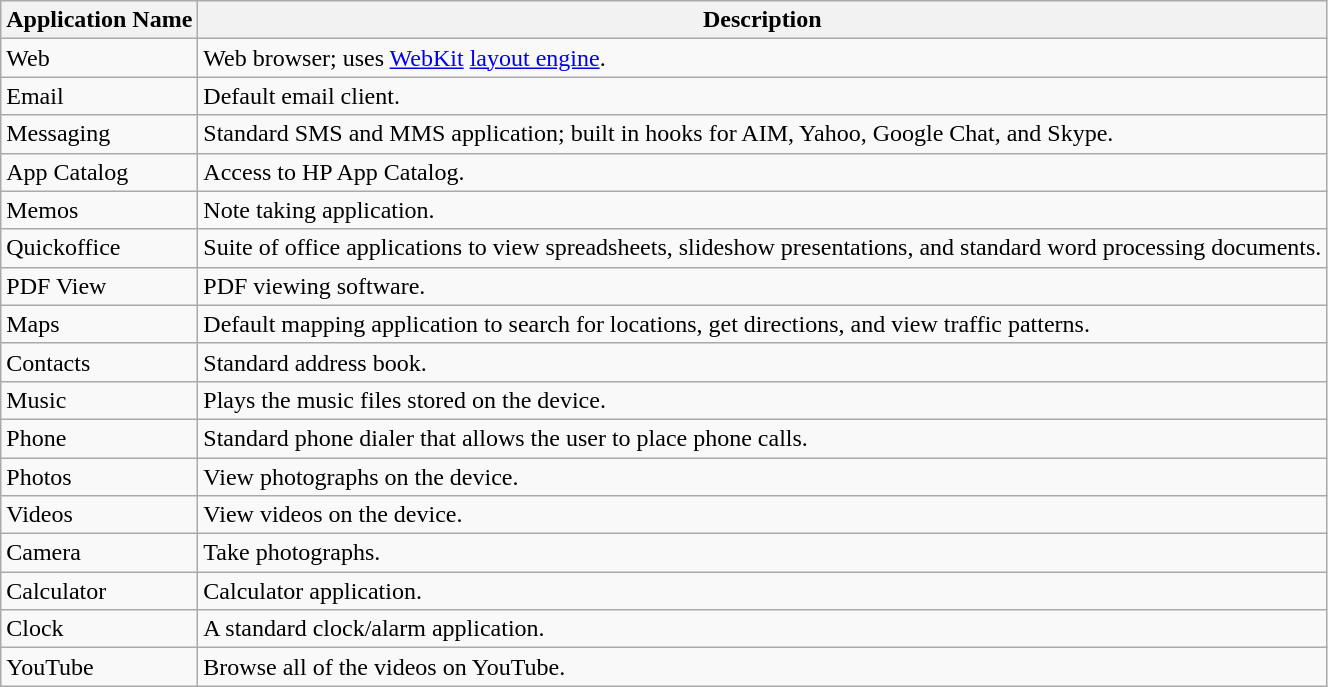<table class="wikitable">
<tr>
<th>Application Name</th>
<th>Description</th>
</tr>
<tr>
<td>Web</td>
<td>Web browser; uses <a href='#'>WebKit</a> <a href='#'>layout engine</a>.</td>
</tr>
<tr>
<td>Email</td>
<td>Default email client.</td>
</tr>
<tr>
<td>Messaging</td>
<td>Standard SMS and MMS application; built in hooks for AIM, Yahoo, Google Chat, and Skype.</td>
</tr>
<tr>
<td>App Catalog</td>
<td>Access to HP App Catalog.</td>
</tr>
<tr>
<td>Memos</td>
<td>Note taking application.</td>
</tr>
<tr>
<td>Quickoffice</td>
<td>Suite of office applications to view spreadsheets, slideshow presentations, and standard word processing documents.</td>
</tr>
<tr>
<td>PDF View</td>
<td>PDF viewing software.</td>
</tr>
<tr>
<td>Maps</td>
<td>Default mapping application to search for locations, get directions, and view traffic patterns.</td>
</tr>
<tr>
<td>Contacts</td>
<td>Standard address book.</td>
</tr>
<tr>
<td>Music</td>
<td>Plays the music files stored on the device.</td>
</tr>
<tr>
<td>Phone</td>
<td>Standard phone dialer that allows the user to place phone calls.</td>
</tr>
<tr>
<td>Photos</td>
<td>View photographs on the device.</td>
</tr>
<tr>
<td>Videos</td>
<td>View videos on the device.</td>
</tr>
<tr>
<td>Camera</td>
<td>Take photographs.</td>
</tr>
<tr>
<td>Calculator</td>
<td>Calculator application.</td>
</tr>
<tr>
<td>Clock</td>
<td>A standard clock/alarm application.</td>
</tr>
<tr>
<td>YouTube</td>
<td>Browse all of the videos on YouTube.</td>
</tr>
</table>
